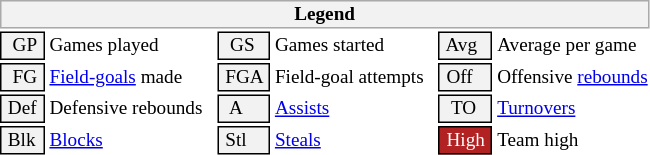<table class="toccolours" style="font-size: 80%; white-space: nowrap;">
<tr>
<th colspan="6" style="background-color: #F2F2F2; border: 1px solid #AAAAAA;">Legend</th>
</tr>
<tr>
<td style="background-color: #F2F2F2; border: 1px solid black;">  GP </td>
<td>Games played</td>
<td style="background-color: #F2F2F2; border: 1px solid black">  GS </td>
<td>Games started</td>
<td style="background-color: #F2F2F2; border: 1px solid black"> Avg </td>
<td>Average per game</td>
</tr>
<tr>
<td style="background-color: #F2F2F2; border: 1px solid black">  FG </td>
<td style="padding-right: 8px"><a href='#'>Field-goals</a> made</td>
<td style="background-color: #F2F2F2; border: 1px solid black"> FGA </td>
<td style="padding-right: 8px">Field-goal attempts</td>
<td style="background-color: #F2F2F2; border: 1px solid black;"> Off </td>
<td>Offensive <a href='#'>rebounds</a></td>
</tr>
<tr>
<td style="background-color: #F2F2F2; border: 1px solid black;"> Def </td>
<td style="padding-right: 8px">Defensive rebounds</td>
<td style="background-color: #F2F2F2; border: 1px solid black">  A </td>
<td style="padding-right: 8px"><a href='#'>Assists</a></td>
<td style="background-color: #F2F2F2; border: 1px solid black">  TO</td>
<td><a href='#'>Turnovers</a></td>
</tr>
<tr>
<td style="background-color: #F2F2F2; border: 1px solid black;"> Blk </td>
<td><a href='#'>Blocks</a></td>
<td style="background-color: #F2F2F2; border: 1px solid black"> Stl </td>
<td><a href='#'>Steals</a></td>
<td style="background:#B22222; color:#ffffff; border: 1px solid black"> High </td>
<td>Team high</td>
</tr>
<tr>
</tr>
</table>
